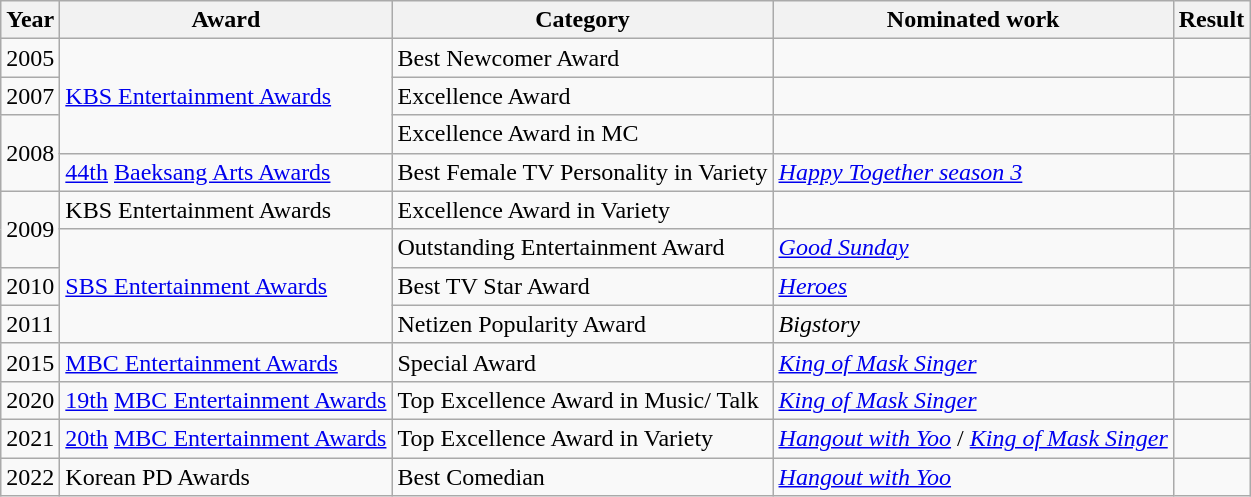<table class="wikitable">
<tr>
<th>Year</th>
<th>Award</th>
<th>Category</th>
<th>Nominated work</th>
<th>Result</th>
</tr>
<tr>
<td>2005</td>
<td rowspan=3><a href='#'>KBS Entertainment Awards</a></td>
<td>Best Newcomer Award</td>
<td></td>
<td></td>
</tr>
<tr>
<td>2007</td>
<td>Excellence Award</td>
<td></td>
<td></td>
</tr>
<tr>
<td rowspan=2>2008</td>
<td>Excellence Award in MC</td>
<td></td>
<td></td>
</tr>
<tr>
<td><a href='#'>44th</a> <a href='#'>Baeksang Arts Awards</a></td>
<td>Best Female TV Personality in Variety</td>
<td><em><a href='#'>Happy Together season 3</a></em></td>
<td></td>
</tr>
<tr>
<td rowspan=2>2009</td>
<td>KBS Entertainment Awards</td>
<td>Excellence Award in Variety</td>
<td></td>
<td></td>
</tr>
<tr>
<td rowspan=3><a href='#'>SBS Entertainment Awards</a></td>
<td>Outstanding Entertainment Award</td>
<td><em><a href='#'>Good Sunday</a></em></td>
<td></td>
</tr>
<tr>
<td>2010</td>
<td>Best TV Star Award</td>
<td><em><a href='#'>Heroes</a></em></td>
<td></td>
</tr>
<tr>
<td>2011</td>
<td>Netizen Popularity Award</td>
<td><em>Bigstory</em></td>
<td></td>
</tr>
<tr>
<td>2015</td>
<td><a href='#'>MBC Entertainment Awards</a></td>
<td>Special Award</td>
<td><em><a href='#'>King of Mask Singer</a></em></td>
<td></td>
</tr>
<tr>
<td>2020</td>
<td><a href='#'>19th</a> <a href='#'>MBC Entertainment Awards</a></td>
<td>Top Excellence Award in Music/ Talk</td>
<td><em><a href='#'>King of Mask Singer</a></em></td>
<td></td>
</tr>
<tr>
<td>2021</td>
<td><a href='#'>20th</a> <a href='#'>MBC Entertainment Awards</a></td>
<td>Top Excellence Award in Variety</td>
<td><em><a href='#'>Hangout with Yoo</a></em> / <em><a href='#'>King of Mask Singer</a></em></td>
<td></td>
</tr>
<tr>
<td>2022</td>
<td>Korean PD Awards</td>
<td>Best Comedian</td>
<td><em><a href='#'>Hangout with Yoo</a></em></td>
<td></td>
</tr>
</table>
